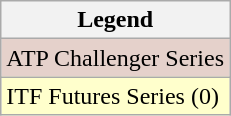<table class="wikitable">
<tr>
<th>Legend</th>
</tr>
<tr bgcolor="#e5d1cb">
<td>ATP Challenger Series</td>
</tr>
<tr bgcolor="#ffffcc">
<td>ITF Futures Series (0)</td>
</tr>
</table>
